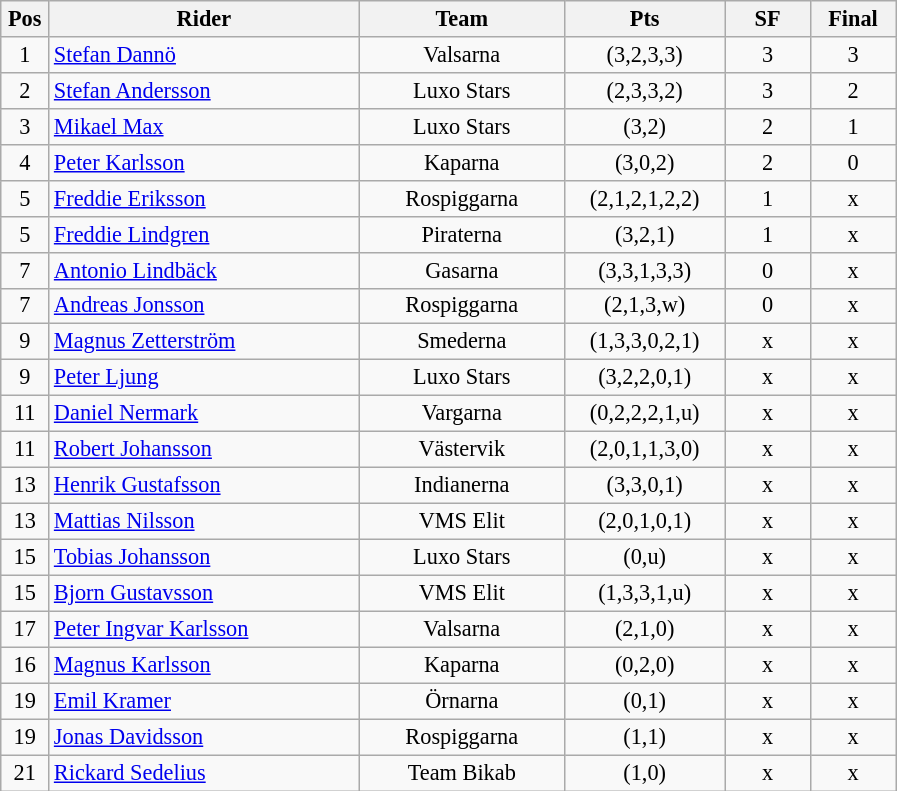<table class=wikitable style="font-size:93%;">
<tr>
<th width=25px>Pos</th>
<th width=200px>Rider</th>
<th width=130px>Team</th>
<th width=100px>Pts</th>
<th width=50px>SF</th>
<th width=50px>Final</th>
</tr>
<tr align=center>
<td>1</td>
<td align=left><a href='#'>Stefan Dannö</a></td>
<td>Valsarna</td>
<td>(3,2,3,3)</td>
<td>3</td>
<td>3</td>
</tr>
<tr align=center>
<td>2</td>
<td align=left><a href='#'>Stefan Andersson</a></td>
<td>Luxo Stars</td>
<td>(2,3,3,2)</td>
<td>3</td>
<td>2</td>
</tr>
<tr align=center>
<td>3</td>
<td align=left><a href='#'>Mikael Max</a></td>
<td>Luxo Stars</td>
<td>(3,2)</td>
<td>2</td>
<td>1</td>
</tr>
<tr align=center>
<td>4</td>
<td align=left><a href='#'>Peter Karlsson</a></td>
<td>Kaparna</td>
<td>(3,0,2)</td>
<td>2</td>
<td>0</td>
</tr>
<tr align=center>
<td>5</td>
<td align=left><a href='#'>Freddie Eriksson</a></td>
<td>Rospiggarna</td>
<td>(2,1,2,1,2,2)</td>
<td>1</td>
<td>x</td>
</tr>
<tr align=center>
<td>5</td>
<td align=left><a href='#'>Freddie Lindgren</a></td>
<td>Piraterna</td>
<td>(3,2,1)</td>
<td>1</td>
<td>x</td>
</tr>
<tr align=center>
<td>7</td>
<td align=left><a href='#'>Antonio Lindbäck</a></td>
<td>Gasarna</td>
<td>(3,3,1,3,3)</td>
<td>0</td>
<td>x</td>
</tr>
<tr align=center>
<td>7</td>
<td align=left><a href='#'>Andreas Jonsson</a></td>
<td>Rospiggarna</td>
<td>(2,1,3,w)</td>
<td>0</td>
<td>x</td>
</tr>
<tr align=center>
<td>9</td>
<td align=left><a href='#'>Magnus Zetterström</a></td>
<td>Smederna</td>
<td>(1,3,3,0,2,1)</td>
<td>x</td>
<td>x</td>
</tr>
<tr align=center>
<td>9</td>
<td align=left><a href='#'>Peter Ljung</a></td>
<td>Luxo Stars</td>
<td>(3,2,2,0,1)</td>
<td>x</td>
<td>x</td>
</tr>
<tr align=center>
<td>11</td>
<td align=left><a href='#'>Daniel Nermark</a></td>
<td>Vargarna</td>
<td>(0,2,2,2,1,u)</td>
<td>x</td>
<td>x</td>
</tr>
<tr align=center>
<td>11</td>
<td align=left><a href='#'>Robert Johansson</a></td>
<td>Västervik</td>
<td>(2,0,1,1,3,0)</td>
<td>x</td>
<td>x</td>
</tr>
<tr align=center>
<td>13</td>
<td align=left><a href='#'>Henrik Gustafsson</a></td>
<td>Indianerna</td>
<td>(3,3,0,1)</td>
<td>x</td>
<td>x</td>
</tr>
<tr align=center>
<td>13</td>
<td align=left><a href='#'>Mattias Nilsson</a></td>
<td>VMS Elit</td>
<td>(2,0,1,0,1)</td>
<td>x</td>
<td>x</td>
</tr>
<tr align=center>
<td>15</td>
<td align=left><a href='#'>Tobias Johansson</a></td>
<td>Luxo Stars</td>
<td>(0,u)</td>
<td>x</td>
<td>x</td>
</tr>
<tr align=center>
<td>15</td>
<td align=left><a href='#'>Bjorn Gustavsson</a></td>
<td>VMS Elit</td>
<td>(1,3,3,1,u)</td>
<td>x</td>
<td>x</td>
</tr>
<tr align=center>
<td>17</td>
<td align=left><a href='#'>Peter Ingvar Karlsson</a></td>
<td>Valsarna</td>
<td>(2,1,0)</td>
<td>x</td>
<td>x</td>
</tr>
<tr align=center>
<td>16</td>
<td align=left><a href='#'>Magnus Karlsson</a></td>
<td>Kaparna</td>
<td>(0,2,0)</td>
<td>x</td>
<td>x</td>
</tr>
<tr align=center>
<td>19</td>
<td align=left><a href='#'>Emil Kramer</a></td>
<td>Örnarna</td>
<td>(0,1)</td>
<td>x</td>
<td>x</td>
</tr>
<tr align=center>
<td>19</td>
<td align=left><a href='#'>Jonas Davidsson</a></td>
<td>Rospiggarna</td>
<td>(1,1)</td>
<td>x</td>
<td>x</td>
</tr>
<tr align=center>
<td>21</td>
<td align=left><a href='#'>Rickard Sedelius</a></td>
<td>Team Bikab</td>
<td>(1,0)</td>
<td>x</td>
<td>x</td>
</tr>
</table>
